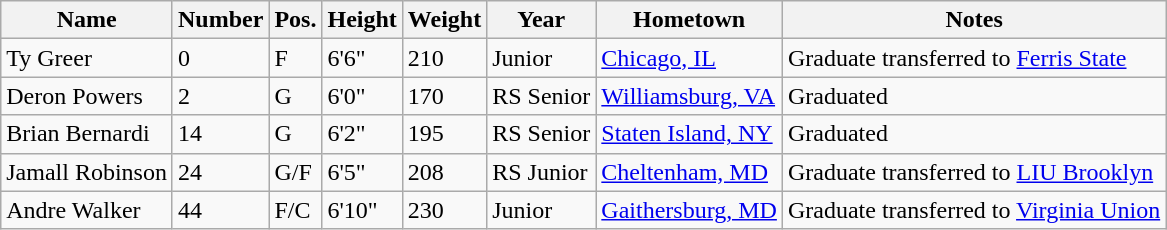<table class="wikitable sortable" border="1">
<tr>
<th>Name</th>
<th>Number</th>
<th>Pos.</th>
<th>Height</th>
<th>Weight</th>
<th>Year</th>
<th>Hometown</th>
<th class="unsortable">Notes</th>
</tr>
<tr>
<td>Ty Greer</td>
<td>0</td>
<td>F</td>
<td>6'6"</td>
<td>210</td>
<td>Junior</td>
<td><a href='#'>Chicago, IL</a></td>
<td>Graduate transferred to <a href='#'>Ferris State</a></td>
</tr>
<tr>
<td>Deron Powers</td>
<td>2</td>
<td>G</td>
<td>6'0"</td>
<td>170</td>
<td>RS Senior</td>
<td><a href='#'>Williamsburg, VA</a></td>
<td>Graduated</td>
</tr>
<tr>
<td>Brian Bernardi</td>
<td>14</td>
<td>G</td>
<td>6'2"</td>
<td>195</td>
<td>RS Senior</td>
<td><a href='#'>Staten Island, NY</a></td>
<td>Graduated</td>
</tr>
<tr>
<td>Jamall Robinson</td>
<td>24</td>
<td>G/F</td>
<td>6'5"</td>
<td>208</td>
<td>RS Junior</td>
<td><a href='#'>Cheltenham, MD</a></td>
<td>Graduate transferred to <a href='#'>LIU Brooklyn</a></td>
</tr>
<tr>
<td>Andre Walker</td>
<td>44</td>
<td>F/C</td>
<td>6'10"</td>
<td>230</td>
<td>Junior</td>
<td><a href='#'>Gaithersburg, MD</a></td>
<td>Graduate transferred to <a href='#'>Virginia Union</a></td>
</tr>
</table>
